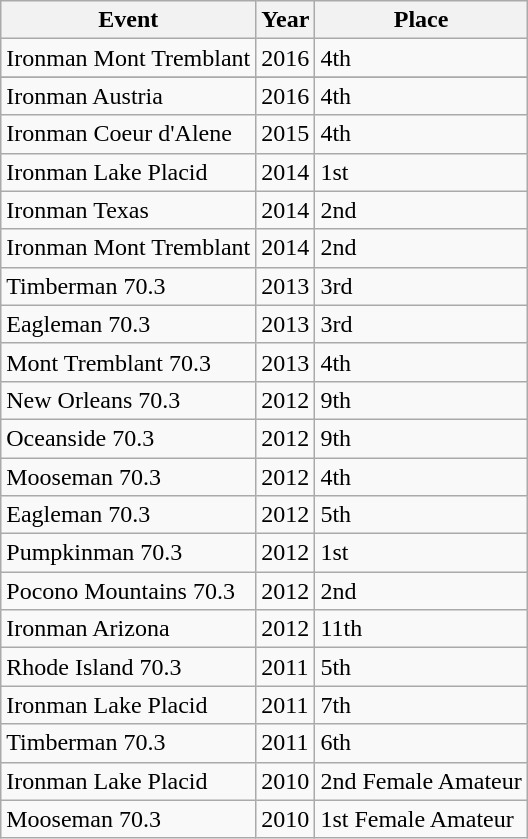<table class="wikitable sortable">
<tr>
<th>Event</th>
<th>Year</th>
<th>Place</th>
</tr>
<tr>
<td>Ironman Mont Tremblant</td>
<td>2016</td>
<td>4th</td>
</tr>
<tr>
</tr>
<tr>
<td>Ironman Austria</td>
<td>2016</td>
<td>4th</td>
</tr>
<tr>
<td>Ironman Coeur d'Alene</td>
<td>2015</td>
<td>4th</td>
</tr>
<tr>
<td>Ironman Lake Placid</td>
<td>2014</td>
<td>1st</td>
</tr>
<tr>
<td>Ironman Texas</td>
<td>2014</td>
<td>2nd</td>
</tr>
<tr>
<td>Ironman Mont Tremblant</td>
<td>2014</td>
<td>2nd</td>
</tr>
<tr>
<td>Timberman 70.3</td>
<td>2013</td>
<td>3rd</td>
</tr>
<tr>
<td>Eagleman 70.3</td>
<td>2013</td>
<td>3rd</td>
</tr>
<tr>
<td>Mont Tremblant 70.3</td>
<td>2013</td>
<td>4th</td>
</tr>
<tr>
<td>New Orleans 70.3</td>
<td>2012</td>
<td>9th</td>
</tr>
<tr>
<td>Oceanside 70.3</td>
<td>2012</td>
<td>9th</td>
</tr>
<tr>
<td>Mooseman 70.3</td>
<td>2012</td>
<td>4th</td>
</tr>
<tr>
<td>Eagleman 70.3</td>
<td>2012</td>
<td>5th</td>
</tr>
<tr>
<td>Pumpkinman 70.3</td>
<td>2012</td>
<td>1st</td>
</tr>
<tr>
<td>Pocono Mountains 70.3</td>
<td>2012</td>
<td>2nd</td>
</tr>
<tr>
<td>Ironman Arizona</td>
<td>2012</td>
<td>11th</td>
</tr>
<tr>
<td>Rhode Island 70.3</td>
<td>2011</td>
<td>5th</td>
</tr>
<tr>
<td>Ironman Lake Placid</td>
<td>2011</td>
<td>7th</td>
</tr>
<tr>
<td>Timberman 70.3</td>
<td>2011</td>
<td>6th</td>
</tr>
<tr>
<td>Ironman Lake Placid</td>
<td>2010</td>
<td>2nd Female Amateur</td>
</tr>
<tr>
<td>Mooseman 70.3</td>
<td>2010</td>
<td>1st Female Amateur</td>
</tr>
</table>
